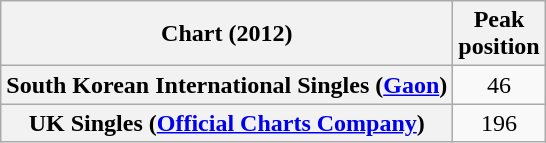<table class="wikitable sortable plainrowheaders" style="text-align:center;">
<tr>
<th scope="col">Chart (2012)</th>
<th scope="col">Peak<br>position</th>
</tr>
<tr>
<th scope="row">South Korean International Singles (<a href='#'>Gaon</a>)</th>
<td>46</td>
</tr>
<tr>
<th scope="row">UK Singles (<a href='#'>Official Charts Company</a>)</th>
<td>196</td>
</tr>
</table>
